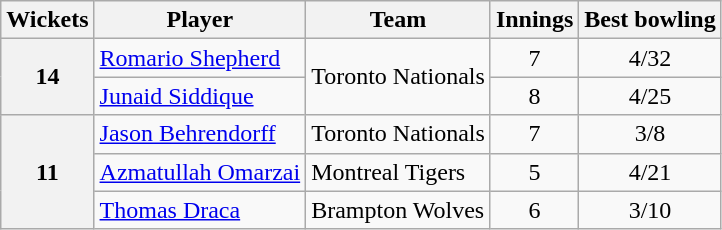<table class="wikitable" style="text-align:center">
<tr>
<th>Wickets</th>
<th>Player</th>
<th>Team</th>
<th>Innings</th>
<th>Best bowling</th>
</tr>
<tr>
<th rowspan=2>14</th>
<td style="text-align:left"><a href='#'>Romario Shepherd</a></td>
<td style="text-align:left" rowspan=2>Toronto Nationals</td>
<td>7</td>
<td>4/32</td>
</tr>
<tr>
<td style="text-align:left"><a href='#'>Junaid Siddique</a></td>
<td>8</td>
<td>4/25</td>
</tr>
<tr>
<th rowspan=3>11</th>
<td style="text-align:left"><a href='#'>Jason Behrendorff</a></td>
<td style="text-align:left">Toronto Nationals</td>
<td>7</td>
<td>3/8</td>
</tr>
<tr>
<td style="text-align:left"><a href='#'>Azmatullah Omarzai</a></td>
<td style="text-align:left">Montreal Tigers</td>
<td>5</td>
<td>4/21</td>
</tr>
<tr>
<td style="text-align:left"><a href='#'>Thomas Draca</a></td>
<td style="text-align:left">Brampton Wolves</td>
<td>6</td>
<td>3/10</td>
</tr>
</table>
